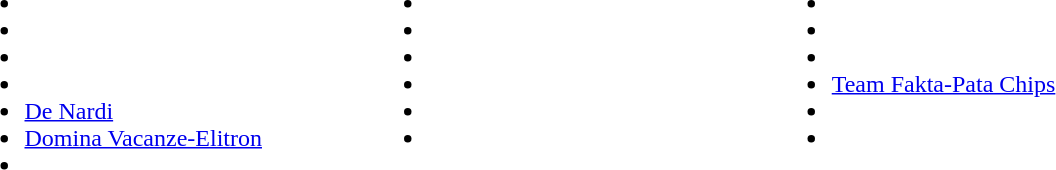<table>
<tr>
<td style="vertical-align:top; width:25%;"><br><ul><li></li><li></li><li></li><li></li><li><a href='#'>De Nardi</a></li><li><a href='#'>Domina Vacanze-Elitron</a></li><li></li></ul></td>
<td style="vertical-align:top; width:25%;"><br><ul><li></li><li></li><li></li><li></li><li></li><li></li></ul></td>
<td style="vertical-align:top; width:25%;"><br><ul><li></li><li></li><li></li><li><a href='#'>Team Fakta-Pata Chips</a></li><li></li><li></li></ul></td>
</tr>
</table>
